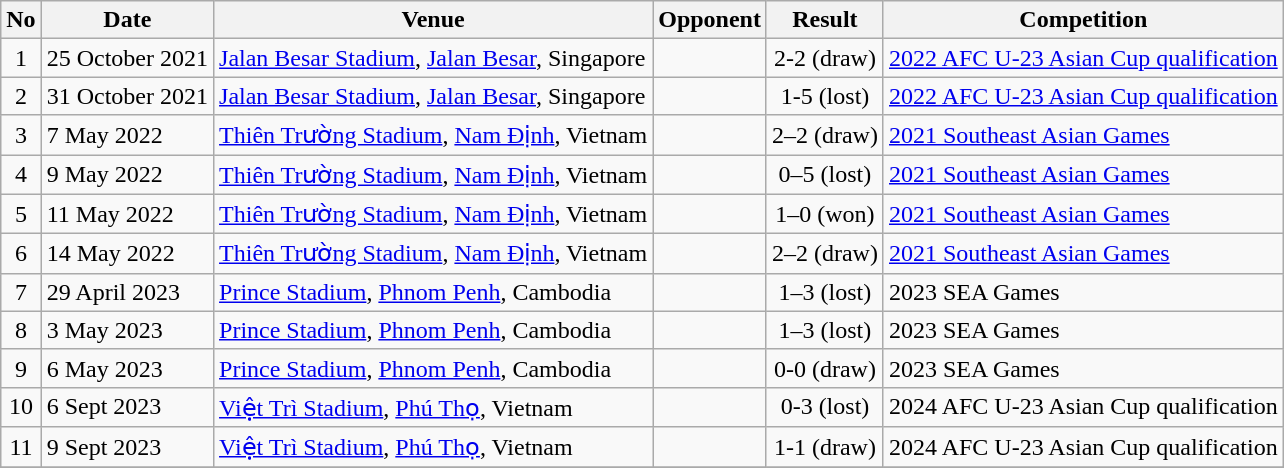<table class="wikitable">
<tr>
<th>No</th>
<th>Date</th>
<th>Venue</th>
<th>Opponent</th>
<th>Result</th>
<th>Competition</th>
</tr>
<tr>
<td align=center>1</td>
<td>25 October 2021</td>
<td><a href='#'>Jalan Besar Stadium</a>, <a href='#'>Jalan Besar</a>, Singapore</td>
<td></td>
<td align=center>2-2 (draw)</td>
<td><a href='#'>2022 AFC U-23 Asian Cup qualification</a></td>
</tr>
<tr>
<td align=center>2</td>
<td>31 October 2021</td>
<td><a href='#'>Jalan Besar Stadium</a>, <a href='#'>Jalan Besar</a>, Singapore</td>
<td></td>
<td align=center>1-5 (lost)</td>
<td><a href='#'>2022 AFC U-23 Asian Cup qualification</a></td>
</tr>
<tr>
<td align=center>3</td>
<td>7 May 2022</td>
<td><a href='#'>Thiên Trường Stadium</a>, <a href='#'>Nam Định</a>, Vietnam</td>
<td></td>
<td align=center>2–2 (draw)</td>
<td><a href='#'>2021 Southeast Asian Games</a></td>
</tr>
<tr>
<td align=center>4</td>
<td>9 May 2022</td>
<td><a href='#'>Thiên Trường Stadium</a>, <a href='#'>Nam Định</a>, Vietnam</td>
<td></td>
<td align=center>0–5 (lost)</td>
<td><a href='#'>2021 Southeast Asian Games</a></td>
</tr>
<tr>
<td align=center>5</td>
<td>11 May 2022</td>
<td><a href='#'>Thiên Trường Stadium</a>, <a href='#'>Nam Định</a>, Vietnam</td>
<td></td>
<td align=center>1–0 (won)</td>
<td><a href='#'>2021 Southeast Asian Games</a></td>
</tr>
<tr>
<td align=center>6</td>
<td>14 May 2022</td>
<td><a href='#'>Thiên Trường Stadium</a>, <a href='#'>Nam Định</a>, Vietnam</td>
<td></td>
<td align=center>2–2 (draw)</td>
<td><a href='#'>2021 Southeast Asian Games</a></td>
</tr>
<tr>
<td align=center>7</td>
<td>29 April 2023</td>
<td><a href='#'>Prince Stadium</a>, <a href='#'>Phnom Penh</a>, Cambodia</td>
<td></td>
<td align=center>1–3 (lost)</td>
<td>2023 SEA Games</td>
</tr>
<tr>
<td align=center>8</td>
<td>3 May 2023</td>
<td><a href='#'>Prince Stadium</a>, <a href='#'>Phnom Penh</a>, Cambodia</td>
<td></td>
<td align=center>1–3 (lost)</td>
<td>2023 SEA Games</td>
</tr>
<tr>
<td align=center>9</td>
<td>6 May 2023</td>
<td><a href='#'>Prince Stadium</a>, <a href='#'>Phnom Penh</a>, Cambodia</td>
<td></td>
<td align=center>0-0 (draw)</td>
<td>2023 SEA Games</td>
</tr>
<tr>
<td align=center>10</td>
<td>6 Sept 2023</td>
<td><a href='#'>Việt Trì Stadium</a>, <a href='#'>Phú Thọ</a>, Vietnam</td>
<td></td>
<td align=center>0-3 (lost)</td>
<td>2024 AFC U-23 Asian Cup qualification</td>
</tr>
<tr>
<td align=center>11</td>
<td>9 Sept 2023</td>
<td><a href='#'>Việt Trì Stadium</a>, <a href='#'>Phú Thọ</a>, Vietnam</td>
<td></td>
<td align=center>1-1 (draw)</td>
<td>2024 AFC U-23 Asian Cup qualification</td>
</tr>
<tr>
</tr>
</table>
